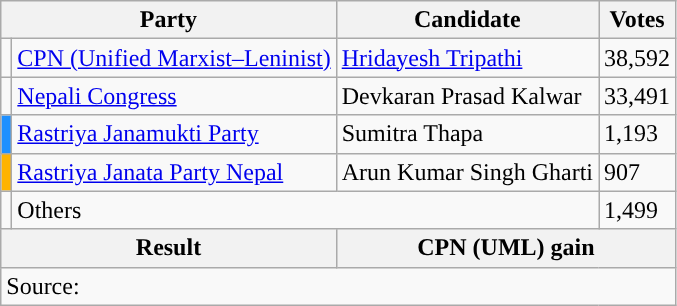<table class="wikitable">
<tr>
<th colspan="2">Party</th>
<th>Candidate</th>
<th>Votes</th>
</tr>
<tr>
<td style="background-color:"></td>
<td><a href='#'>CPN (Unified Marxist–Leninist)</a></td>
<td><a href='#'>Hridayesh Tripathi</a></td>
<td>38,592</td>
</tr>
<tr>
<td style="background-color:"></td>
<td><a href='#'>Nepali Congress</a></td>
<td>Devkaran Prasad Kalwar</td>
<td>33,491</td>
</tr>
<tr>
<td style="background-color:dodgerblue"></td>
<td><a href='#'>Rastriya Janamukti Party</a></td>
<td>Sumitra Thapa</td>
<td>1,193</td>
</tr>
<tr>
<td style="background-color:#FFb300"></td>
<td><a href='#'>Rastriya Janata Party Nepal</a></td>
<td>Arun Kumar Singh Gharti</td>
<td>907</td>
</tr>
<tr>
<td></td>
<td colspan="2">Others</td>
<td>1,499</td>
</tr>
<tr>
<th colspan="2">Result</th>
<th colspan="2">CPN (UML) gain</th>
</tr>
<tr>
<td colspan="4">Source: </td>
</tr>
</table>
